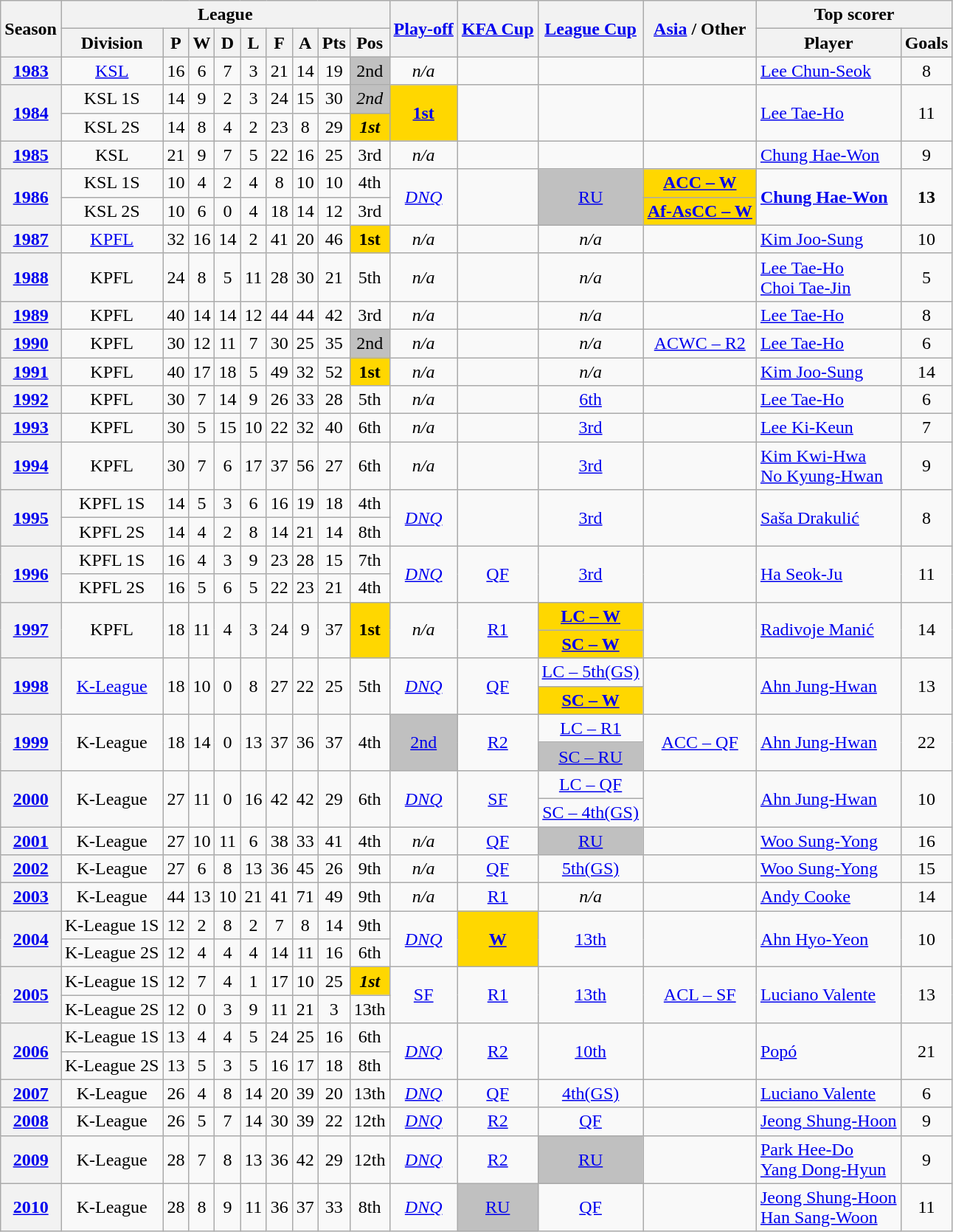<table class="wikitable" style="text-align:center;">
<tr>
<th rowspan=2>Season</th>
<th colspan=9>League</th>
<th rowspan=2><a href='#'>Play-off</a></th>
<th rowspan=2><a href='#'>KFA Cup</a></th>
<th rowspan=2><a href='#'>League Cup</a></th>
<th rowspan=2><a href='#'>Asia</a> / Other</th>
<th colspan=2>Top scorer</th>
</tr>
<tr>
<th>Division</th>
<th>P</th>
<th>W</th>
<th>D</th>
<th>L</th>
<th>F</th>
<th>A</th>
<th>Pts</th>
<th>Pos</th>
<th>Player</th>
<th>Goals</th>
</tr>
<tr>
<th><a href='#'>1983</a></th>
<td><a href='#'>KSL</a></td>
<td>16</td>
<td>6</td>
<td>7</td>
<td>3</td>
<td>21</td>
<td>14</td>
<td>19</td>
<td bgcolor="silver">2nd</td>
<td><em>n/a</em></td>
<td></td>
<td></td>
<td></td>
<td align=left><a href='#'>Lee Chun-Seok</a></td>
<td>8</td>
</tr>
<tr>
<th rowspan=2><a href='#'>1984</a></th>
<td>KSL 1S</td>
<td>14</td>
<td>9</td>
<td>2</td>
<td>3</td>
<td>24</td>
<td>15</td>
<td>30</td>
<td bgcolor="silver"><em>2nd</em></td>
<td rowspan=2 bgcolor="gold"><strong><a href='#'>1st</a></strong></td>
<td rowspan=2></td>
<td rowspan=2></td>
<td rowspan=2></td>
<td rowspan=2 align=left><a href='#'>Lee Tae-Ho</a></td>
<td rowspan=2>11</td>
</tr>
<tr>
<td>KSL 2S</td>
<td>14</td>
<td>8</td>
<td>4</td>
<td>2</td>
<td>23</td>
<td>8</td>
<td>29</td>
<td bgcolor="gold"><strong><em>1st</em></strong></td>
</tr>
<tr>
<th><a href='#'>1985</a></th>
<td>KSL</td>
<td>21</td>
<td>9</td>
<td>7</td>
<td>5</td>
<td>22</td>
<td>16</td>
<td>25</td>
<td>3rd</td>
<td><em>n/a</em></td>
<td></td>
<td></td>
<td></td>
<td align=left><a href='#'>Chung Hae-Won</a></td>
<td>9</td>
</tr>
<tr>
<th rowspan=2><a href='#'>1986</a></th>
<td>KSL 1S</td>
<td>10</td>
<td>4</td>
<td>2</td>
<td>4</td>
<td>8</td>
<td>10</td>
<td>10</td>
<td>4th</td>
<td rowspan=2><em><a href='#'>DNQ</a></em></td>
<td rowspan=2></td>
<td rowspan=2 bgcolor="silver"><a href='#'>RU</a></td>
<td bgcolor="gold"><strong><a href='#'>ACC – W</a></strong></td>
<td rowspan=2 align=left><strong><a href='#'>Chung Hae-Won</a></strong></td>
<td rowspan=2><strong>13</strong></td>
</tr>
<tr>
<td>KSL 2S</td>
<td>10</td>
<td>6</td>
<td>0</td>
<td>4</td>
<td>18</td>
<td>14</td>
<td>12</td>
<td>3rd</td>
<td bgcolor="gold"><strong><a href='#'>Af-AsCC – W</a></strong></td>
</tr>
<tr>
<th><a href='#'>1987</a></th>
<td><a href='#'>KPFL</a></td>
<td>32</td>
<td>16</td>
<td>14</td>
<td>2</td>
<td>41</td>
<td>20</td>
<td>46</td>
<td bgcolor="gold"><strong>1st</strong></td>
<td><em>n/a</em></td>
<td></td>
<td><em>n/a</em></td>
<td></td>
<td align=left><a href='#'>Kim Joo-Sung</a></td>
<td>10</td>
</tr>
<tr>
<th><a href='#'>1988</a></th>
<td>KPFL</td>
<td>24</td>
<td>8</td>
<td>5</td>
<td>11</td>
<td>28</td>
<td>30</td>
<td>21</td>
<td>5th</td>
<td><em>n/a</em></td>
<td></td>
<td><em>n/a</em></td>
<td></td>
<td align=left><a href='#'>Lee Tae-Ho</a><br><a href='#'>Choi Tae-Jin</a></td>
<td>5</td>
</tr>
<tr>
<th><a href='#'>1989</a></th>
<td>KPFL</td>
<td>40</td>
<td>14</td>
<td>14</td>
<td>12</td>
<td>44</td>
<td>44</td>
<td>42</td>
<td>3rd</td>
<td><em>n/a</em></td>
<td></td>
<td><em>n/a</em></td>
<td></td>
<td align=left><a href='#'>Lee Tae-Ho</a></td>
<td>8</td>
</tr>
<tr>
<th><a href='#'>1990</a></th>
<td>KPFL</td>
<td>30</td>
<td>12</td>
<td>11</td>
<td>7</td>
<td>30</td>
<td>25</td>
<td>35</td>
<td bgcolor="silver">2nd</td>
<td><em>n/a</em></td>
<td></td>
<td><em>n/a</em></td>
<td><a href='#'>ACWC – R2</a></td>
<td align=left><a href='#'>Lee Tae-Ho</a></td>
<td>6</td>
</tr>
<tr>
<th><a href='#'>1991</a></th>
<td>KPFL</td>
<td>40</td>
<td>17</td>
<td>18</td>
<td>5</td>
<td>49</td>
<td>32</td>
<td>52</td>
<td bgcolor="gold"><strong>1st</strong></td>
<td><em>n/a</em></td>
<td></td>
<td><em>n/a</em></td>
<td></td>
<td align=left><a href='#'>Kim Joo-Sung</a></td>
<td>14</td>
</tr>
<tr>
<th><a href='#'>1992</a></th>
<td>KPFL</td>
<td>30</td>
<td>7</td>
<td>14</td>
<td>9</td>
<td>26</td>
<td>33</td>
<td>28</td>
<td>5th</td>
<td><em>n/a</em></td>
<td></td>
<td><a href='#'>6th</a></td>
<td></td>
<td align=left><a href='#'>Lee Tae-Ho</a></td>
<td>6</td>
</tr>
<tr>
<th><a href='#'>1993</a></th>
<td>KPFL</td>
<td>30</td>
<td>5</td>
<td>15</td>
<td>10</td>
<td>22</td>
<td>32</td>
<td>40</td>
<td>6th</td>
<td><em>n/a</em></td>
<td></td>
<td><a href='#'>3rd</a></td>
<td></td>
<td align=left><a href='#'>Lee Ki-Keun</a></td>
<td>7</td>
</tr>
<tr>
<th><a href='#'>1994</a></th>
<td>KPFL</td>
<td>30</td>
<td>7</td>
<td>6</td>
<td>17</td>
<td>37</td>
<td>56</td>
<td>27</td>
<td>6th</td>
<td><em>n/a</em></td>
<td></td>
<td><a href='#'>3rd</a></td>
<td></td>
<td align=left><a href='#'>Kim Kwi-Hwa</a><br><a href='#'>No Kyung-Hwan</a></td>
<td>9</td>
</tr>
<tr>
<th rowspan=2><a href='#'>1995</a></th>
<td>KPFL 1S</td>
<td>14</td>
<td>5</td>
<td>3</td>
<td>6</td>
<td>16</td>
<td>19</td>
<td>18</td>
<td>4th</td>
<td rowspan=2><em><a href='#'>DNQ</a></em></td>
<td rowspan=2></td>
<td rowspan=2><a href='#'>3rd</a></td>
<td rowspan=2></td>
<td rowspan=2 align=left><a href='#'>Saša Drakulić</a></td>
<td rowspan=2>8</td>
</tr>
<tr>
<td>KPFL 2S</td>
<td>14</td>
<td>4</td>
<td>2</td>
<td>8</td>
<td>14</td>
<td>21</td>
<td>14</td>
<td>8th</td>
</tr>
<tr>
<th rowspan=2><a href='#'>1996</a></th>
<td>KPFL 1S</td>
<td>16</td>
<td>4</td>
<td>3</td>
<td>9</td>
<td>23</td>
<td>28</td>
<td>15</td>
<td>7th</td>
<td rowspan=2><em><a href='#'>DNQ</a></em></td>
<td rowspan=2><a href='#'>QF</a></td>
<td rowspan=2><a href='#'>3rd</a></td>
<td rowspan=2></td>
<td rowspan=2 align=left><a href='#'>Ha Seok-Ju</a></td>
<td rowspan=2>11</td>
</tr>
<tr>
<td>KPFL 2S</td>
<td>16</td>
<td>5</td>
<td>6</td>
<td>5</td>
<td>22</td>
<td>23</td>
<td>21</td>
<td>4th</td>
</tr>
<tr>
<th rowspan=2><a href='#'>1997</a></th>
<td rowspan=2>KPFL</td>
<td rowspan=2>18</td>
<td rowspan=2>11</td>
<td rowspan=2>4</td>
<td rowspan=2>3</td>
<td rowspan=2>24</td>
<td rowspan=2>9</td>
<td rowspan=2>37</td>
<td rowspan=2 bgcolor="gold"><strong>1st</strong></td>
<td rowspan=2><em>n/a</em></td>
<td rowspan=2><a href='#'>R1</a></td>
<td bgcolor="gold"><strong><a href='#'>LC – W</a></strong></td>
<td rowspan=2></td>
<td rowspan=2 align=left><a href='#'>Radivoje Manić</a></td>
<td rowspan=2>14</td>
</tr>
<tr>
<td bgcolor="gold"><strong><a href='#'>SC – W</a></strong></td>
</tr>
<tr>
<th rowspan=2><a href='#'>1998</a></th>
<td rowspan=2><a href='#'>K-League</a></td>
<td rowspan=2>18</td>
<td rowspan=2>10</td>
<td rowspan=2>0</td>
<td rowspan=2>8</td>
<td rowspan=2>27</td>
<td rowspan=2>22</td>
<td rowspan=2>25</td>
<td rowspan=2>5th</td>
<td rowspan=2><em><a href='#'>DNQ</a></em></td>
<td rowspan=2><a href='#'>QF</a></td>
<td><a href='#'>LC – 5th(GS)</a></td>
<td rowspan=2></td>
<td rowspan=2 align=left><a href='#'>Ahn Jung-Hwan</a></td>
<td rowspan=2>13</td>
</tr>
<tr>
<td bgcolor="gold"><strong><a href='#'>SC – W</a></strong></td>
</tr>
<tr>
<th rowspan=2><a href='#'>1999</a></th>
<td rowspan=2>K-League</td>
<td rowspan=2>18</td>
<td rowspan=2>14</td>
<td rowspan=2>0</td>
<td rowspan=2>13</td>
<td rowspan=2>37</td>
<td rowspan=2>36</td>
<td rowspan=2>37</td>
<td rowspan=2>4th</td>
<td rowspan=2 bgcolor="silver"><a href='#'>2nd</a></td>
<td rowspan=2><a href='#'>R2</a></td>
<td><a href='#'>LC – R1</a></td>
<td rowspan=2><a href='#'>ACC – QF</a></td>
<td rowspan=2 align=left><a href='#'>Ahn Jung-Hwan</a></td>
<td rowspan=2>22</td>
</tr>
<tr>
<td bgcolor="silver"><a href='#'>SC – RU</a></td>
</tr>
<tr>
<th rowspan=2><a href='#'>2000</a></th>
<td rowspan=2>K-League</td>
<td rowspan=2>27</td>
<td rowspan=2>11</td>
<td rowspan=2>0</td>
<td rowspan=2>16</td>
<td rowspan=2>42</td>
<td rowspan=2>42</td>
<td rowspan=2>29</td>
<td rowspan=2>6th</td>
<td rowspan=2><em><a href='#'>DNQ</a></em></td>
<td rowspan=2><a href='#'>SF</a></td>
<td><a href='#'>LC – QF</a></td>
<td rowspan=2></td>
<td rowspan=2 align=left><a href='#'>Ahn Jung-Hwan</a></td>
<td rowspan=2>10</td>
</tr>
<tr>
<td><a href='#'>SC – 4th(GS)</a></td>
</tr>
<tr>
<th><a href='#'>2001</a></th>
<td>K-League</td>
<td>27</td>
<td>10</td>
<td>11</td>
<td>6</td>
<td>38</td>
<td>33</td>
<td>41</td>
<td>4th</td>
<td><em>n/a</em></td>
<td><a href='#'>QF</a></td>
<td bgcolor="silver"><a href='#'>RU</a></td>
<td></td>
<td align=left><a href='#'>Woo Sung-Yong</a></td>
<td>16</td>
</tr>
<tr>
<th><a href='#'>2002</a></th>
<td>K-League</td>
<td>27</td>
<td>6</td>
<td>8</td>
<td>13</td>
<td>36</td>
<td>45</td>
<td>26</td>
<td>9th</td>
<td><em>n/a</em></td>
<td><a href='#'>QF</a></td>
<td><a href='#'>5th(GS)</a></td>
<td></td>
<td align=left><a href='#'>Woo Sung-Yong</a></td>
<td>15</td>
</tr>
<tr>
<th><a href='#'>2003</a></th>
<td>K-League</td>
<td>44</td>
<td>13</td>
<td>10</td>
<td>21</td>
<td>41</td>
<td>71</td>
<td>49</td>
<td>9th</td>
<td><em>n/a</em></td>
<td><a href='#'>R1</a></td>
<td><em>n/a</em></td>
<td></td>
<td align=left><a href='#'>Andy Cooke</a></td>
<td>14</td>
</tr>
<tr>
<th rowspan=2><a href='#'>2004</a></th>
<td>K-League 1S</td>
<td>12</td>
<td>2</td>
<td>8</td>
<td>2</td>
<td>7</td>
<td>8</td>
<td>14</td>
<td>9th</td>
<td rowspan=2><em><a href='#'>DNQ</a></em></td>
<td rowspan=2 bgcolor="gold"><strong><a href='#'>W</a></strong></td>
<td rowspan=2><a href='#'>13th</a></td>
<td rowspan=2></td>
<td rowspan=2 align=left><a href='#'>Ahn Hyo-Yeon</a></td>
<td rowspan=2>10</td>
</tr>
<tr>
<td>K-League 2S</td>
<td>12</td>
<td>4</td>
<td>4</td>
<td>4</td>
<td>14</td>
<td>11</td>
<td>16</td>
<td>6th</td>
</tr>
<tr>
<th rowspan=2><a href='#'>2005</a></th>
<td>K-League 1S</td>
<td>12</td>
<td>7</td>
<td>4</td>
<td>1</td>
<td>17</td>
<td>10</td>
<td>25</td>
<td bgcolor="gold"><strong><em>1st</em></strong></td>
<td rowspan=2><a href='#'>SF</a></td>
<td rowspan=2><a href='#'>R1</a></td>
<td rowspan=2><a href='#'>13th</a></td>
<td rowspan=2><a href='#'>ACL – SF</a></td>
<td rowspan=2 align=left><a href='#'>Luciano Valente</a></td>
<td rowspan=2>13</td>
</tr>
<tr>
<td>K-League 2S</td>
<td>12</td>
<td>0</td>
<td>3</td>
<td>9</td>
<td>11</td>
<td>21</td>
<td>3</td>
<td>13th</td>
</tr>
<tr>
<th rowspan=2><a href='#'>2006</a></th>
<td>K-League 1S</td>
<td>13</td>
<td>4</td>
<td>4</td>
<td>5</td>
<td>24</td>
<td>25</td>
<td>16</td>
<td>6th</td>
<td rowspan=2><em><a href='#'>DNQ</a></em></td>
<td rowspan=2><a href='#'>R2</a></td>
<td rowspan=2><a href='#'>10th</a></td>
<td rowspan=2></td>
<td rowspan=2 align=left><a href='#'>Popó</a></td>
<td rowspan=2>21</td>
</tr>
<tr>
<td>K-League 2S</td>
<td>13</td>
<td>5</td>
<td>3</td>
<td>5</td>
<td>16</td>
<td>17</td>
<td>18</td>
<td>8th</td>
</tr>
<tr>
<th><a href='#'>2007</a></th>
<td>K-League</td>
<td>26</td>
<td>4</td>
<td>8</td>
<td>14</td>
<td>20</td>
<td>39</td>
<td>20</td>
<td>13th</td>
<td><em><a href='#'>DNQ</a></em></td>
<td><a href='#'>QF</a></td>
<td><a href='#'>4th(GS)</a></td>
<td></td>
<td align=left><a href='#'>Luciano Valente</a></td>
<td>6</td>
</tr>
<tr>
<th><a href='#'>2008</a></th>
<td>K-League</td>
<td>26</td>
<td>5</td>
<td>7</td>
<td>14</td>
<td>30</td>
<td>39</td>
<td>22</td>
<td>12th</td>
<td><em><a href='#'>DNQ</a></em></td>
<td><a href='#'>R2</a></td>
<td><a href='#'>QF</a></td>
<td></td>
<td align=left><a href='#'>Jeong Shung-Hoon</a></td>
<td>9</td>
</tr>
<tr>
<th><a href='#'>2009</a></th>
<td>K-League</td>
<td>28</td>
<td>7</td>
<td>8</td>
<td>13</td>
<td>36</td>
<td>42</td>
<td>29</td>
<td>12th</td>
<td><em><a href='#'>DNQ</a></em></td>
<td><a href='#'>R2</a></td>
<td bgcolor="silver"><a href='#'>RU</a></td>
<td></td>
<td align=left><a href='#'>Park Hee-Do</a><br><a href='#'>Yang Dong-Hyun</a></td>
<td>9</td>
</tr>
<tr>
<th><a href='#'>2010</a></th>
<td>K-League</td>
<td>28</td>
<td>8</td>
<td>9</td>
<td>11</td>
<td>36</td>
<td>37</td>
<td>33</td>
<td>8th</td>
<td><em><a href='#'>DNQ</a></em></td>
<td bgcolor="silver"><a href='#'>RU</a></td>
<td><a href='#'>QF</a></td>
<td></td>
<td align=left><a href='#'>Jeong Shung-Hoon</a><br><a href='#'>Han Sang-Woon</a></td>
<td>11</td>
</tr>
</table>
